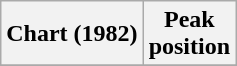<table class="wikitable plainrowheaders" style="text-align:center">
<tr>
<th scope="col">Chart (1982)</th>
<th scope="col">Peak<br> position</th>
</tr>
<tr>
</tr>
</table>
